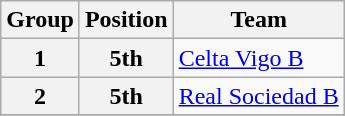<table class="wikitable">
<tr>
<th>Group</th>
<th>Position</th>
<th>Team</th>
</tr>
<tr>
<th>1</th>
<th>5th</th>
<td><a href='#'>Celta Vigo B</a></td>
</tr>
<tr>
<th>2</th>
<th>5th</th>
<td><a href='#'>Real Sociedad B</a></td>
</tr>
<tr>
</tr>
</table>
